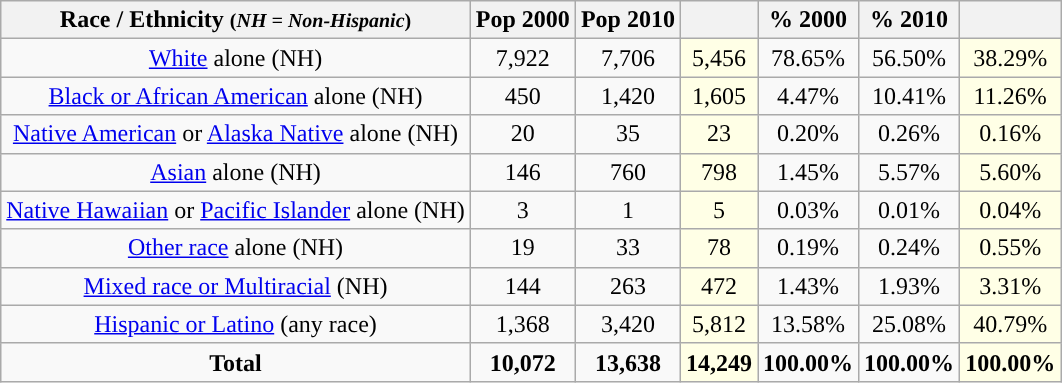<table class="wikitable" style="text-align:center;">
<tr>
<th>Race / Ethnicity <small>(<em>NH = Non-Hispanic</em>)</small></th>
<th>Pop 2000</th>
<th>Pop 2010</th>
<th></th>
<th>% 2000</th>
<th>% 2010</th>
<th></th>
</tr>
<tr>
<td><a href='#'>White</a> alone (NH)</td>
<td>7,922</td>
<td>7,706</td>
<td style='background: #ffffe6;'>5,456</td>
<td>78.65%</td>
<td>56.50%</td>
<td style='background: #ffffe6;'>38.29%</td>
</tr>
<tr>
<td><a href='#'>Black or African American</a> alone (NH)</td>
<td>450</td>
<td>1,420</td>
<td style='background: #ffffe6;'>1,605</td>
<td>4.47%</td>
<td>10.41%</td>
<td style='background: #ffffe6;'>11.26%</td>
</tr>
<tr>
<td><a href='#'>Native American</a> or <a href='#'>Alaska Native</a> alone (NH)</td>
<td>20</td>
<td>35</td>
<td style='background: #ffffe6;'>23</td>
<td>0.20%</td>
<td>0.26%</td>
<td style='background: #ffffe6;'>0.16%</td>
</tr>
<tr>
<td><a href='#'>Asian</a> alone (NH)</td>
<td>146</td>
<td>760</td>
<td style='background: #ffffe6;'>798</td>
<td>1.45%</td>
<td>5.57%</td>
<td style='background: #ffffe6;'>5.60%</td>
</tr>
<tr>
<td><a href='#'>Native Hawaiian</a> or <a href='#'>Pacific Islander</a> alone (NH)</td>
<td>3</td>
<td>1</td>
<td style='background: #ffffe6;'>5</td>
<td>0.03%</td>
<td>0.01%</td>
<td style='background: #ffffe6;'>0.04%</td>
</tr>
<tr>
<td><a href='#'>Other race</a> alone (NH)</td>
<td>19</td>
<td>33</td>
<td style='background: #ffffe6;'>78</td>
<td>0.19%</td>
<td>0.24%</td>
<td style='background: #ffffe6;'>0.55%</td>
</tr>
<tr>
<td><a href='#'>Mixed race or Multiracial</a> (NH)</td>
<td>144</td>
<td>263</td>
<td style='background: #ffffe6;'>472</td>
<td>1.43%</td>
<td>1.93%</td>
<td style='background: #ffffe6;'>3.31%</td>
</tr>
<tr>
<td><a href='#'>Hispanic or Latino</a> (any race)</td>
<td>1,368</td>
<td>3,420</td>
<td style='background: #ffffe6;'>5,812</td>
<td>13.58%</td>
<td>25.08%</td>
<td style='background: #ffffe6;'>40.79%</td>
</tr>
<tr>
<td><strong>Total</strong></td>
<td><strong>10,072</strong></td>
<td><strong>13,638</strong></td>
<td style='background: #ffffe6;'><strong>14,249</strong></td>
<td><strong>100.00%</strong></td>
<td><strong>100.00%</strong></td>
<td style='background: #ffffe6;'><strong>100.00%</strong></td>
</tr>
</table>
